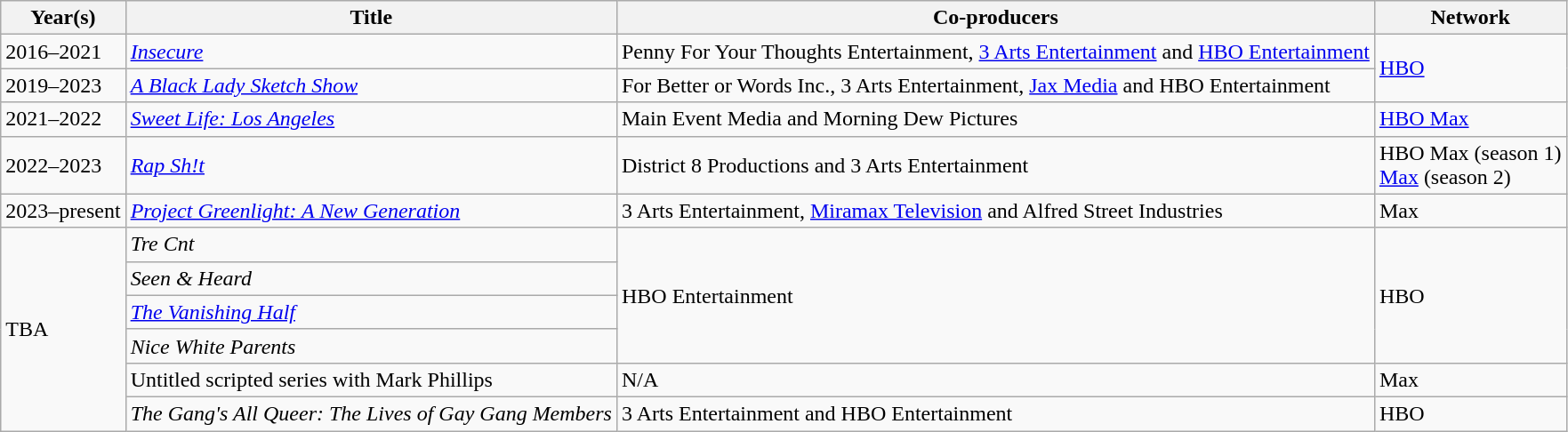<table class="wikitable sortable">
<tr>
<th>Year(s)</th>
<th>Title</th>
<th>Co-producers</th>
<th>Network</th>
</tr>
<tr>
<td>2016–2021</td>
<td><em><a href='#'>Insecure</a></em></td>
<td>Penny For Your Thoughts Entertainment, <a href='#'>3 Arts Entertainment</a> and <a href='#'>HBO Entertainment</a></td>
<td rowspan="2"><a href='#'>HBO</a></td>
</tr>
<tr>
<td>2019–2023</td>
<td><em><a href='#'>A Black Lady Sketch Show</a></em></td>
<td>For Better or Words Inc., 3 Arts Entertainment, <a href='#'>Jax Media</a> and HBO Entertainment</td>
</tr>
<tr>
<td>2021–2022</td>
<td><em><a href='#'>Sweet Life: Los Angeles</a></em></td>
<td>Main Event Media and Morning Dew Pictures</td>
<td><a href='#'>HBO Max</a></td>
</tr>
<tr>
<td>2022–2023</td>
<td><em><a href='#'>Rap Sh!t</a></em></td>
<td>District 8 Productions and 3 Arts Entertainment</td>
<td>HBO Max (season 1)<br><a href='#'>Max</a> (season 2)</td>
</tr>
<tr>
<td>2023–present</td>
<td><em><a href='#'>Project Greenlight: A New Generation</a></em></td>
<td>3 Arts Entertainment, <a href='#'>Miramax Television</a> and Alfred Street Industries</td>
<td>Max</td>
</tr>
<tr>
<td rowspan="6">TBA</td>
<td><em>Tre Cnt</em></td>
<td rowspan="4">HBO Entertainment</td>
<td rowspan="4">HBO</td>
</tr>
<tr>
<td><em>Seen & Heard</em></td>
</tr>
<tr>
<td><em><a href='#'>The Vanishing Half</a></em></td>
</tr>
<tr>
<td><em>Nice White Parents</em></td>
</tr>
<tr>
<td>Untitled scripted series with Mark Phillips</td>
<td>N/A</td>
<td>Max</td>
</tr>
<tr>
<td><em>The Gang's All Queer: The Lives of Gay Gang Members</em></td>
<td>3 Arts Entertainment and HBO Entertainment</td>
<td>HBO</td>
</tr>
</table>
